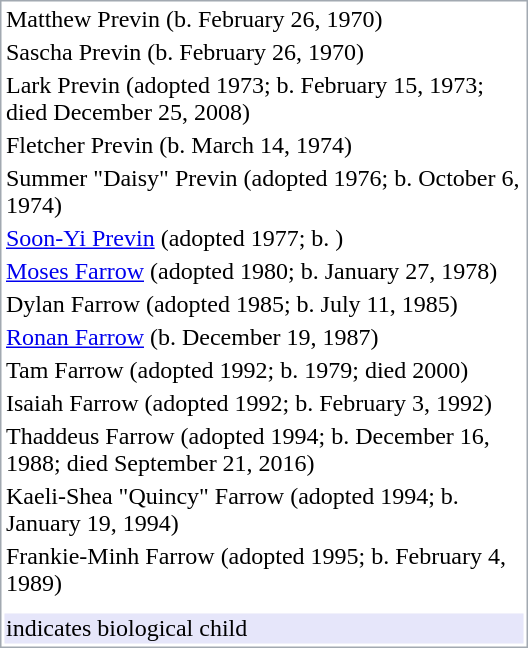<table class="floatright" style="max-width:22em; border: 1px solid #a2a9b1;">
<tr>
<td> Matthew Previn (b. February 26, 1970)</td>
</tr>
<tr>
<td> Sascha Previn (b. February 26, 1970)</td>
</tr>
<tr>
<td>Lark Previn (adopted 1973; b. February 15, 1973; died December 25, 2008)</td>
</tr>
<tr>
<td> Fletcher Previn (b. March 14, 1974)</td>
</tr>
<tr>
<td>Summer "Daisy" Previn (adopted 1976; b. October 6, 1974)</td>
</tr>
<tr>
<td><a href='#'>Soon-Yi Previn</a> (adopted 1977; b. )</td>
</tr>
<tr>
<td><a href='#'>Moses Farrow</a> (adopted 1980; b. January 27, 1978)</td>
</tr>
<tr>
<td>Dylan Farrow (adopted 1985; b. July 11, 1985)</td>
</tr>
<tr>
<td> <a href='#'>Ronan Farrow</a> (b. December 19, 1987)</td>
</tr>
<tr>
<td>Tam Farrow (adopted 1992; b. 1979; died 2000)</td>
</tr>
<tr>
<td>Isaiah Farrow (adopted 1992; b. February 3, 1992)</td>
</tr>
<tr>
<td>Thaddeus Farrow (adopted 1994; b. December 16, 1988; died September 21, 2016)</td>
</tr>
<tr>
<td>Kaeli-Shea "Quincy" Farrow (adopted 1994; b. January 19, 1994)</td>
</tr>
<tr>
<td>Frankie-Minh Farrow (adopted 1995; b. February 4, 1989)</td>
</tr>
<tr>
<td></td>
</tr>
<tr>
<td></td>
</tr>
<tr bgcolor="lavender">
<td> indicates biological child</td>
</tr>
</table>
